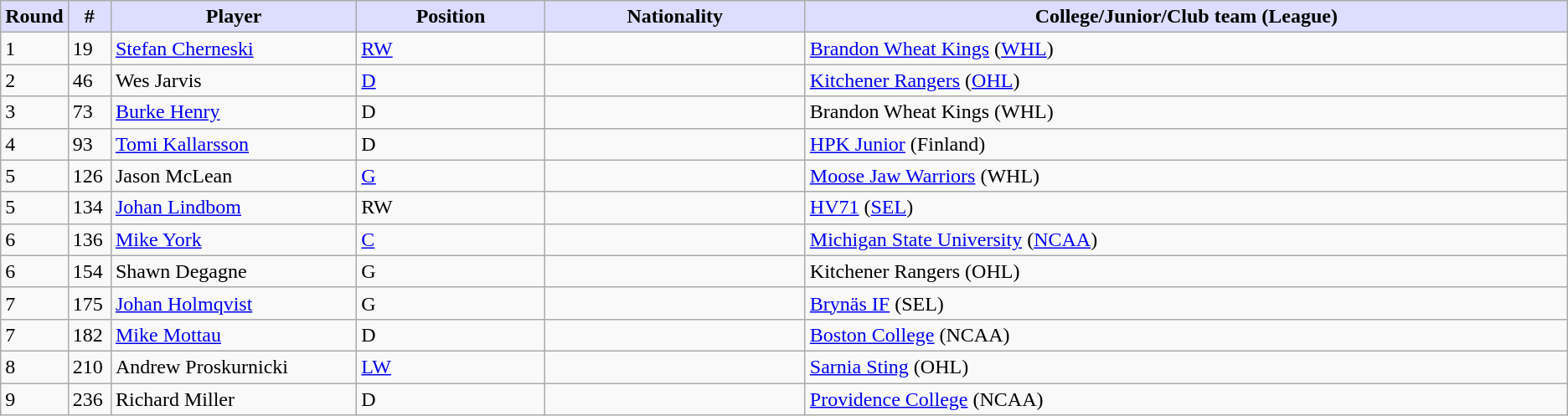<table class="wikitable">
<tr>
<th style="background:#ddf; width:2.00%;">Round</th>
<th style="background:#ddf; width:2.75%;">#</th>
<th style="background:#ddf; width:16.0%;">Player</th>
<th style="background:#ddf; width:12.25%;">Position</th>
<th style="background:#ddf; width:17.0%;">Nationality</th>
<th style="background:#ddf; width:100.0%;">College/Junior/Club team (League)</th>
</tr>
<tr>
<td>1</td>
<td>19</td>
<td><a href='#'>Stefan Cherneski</a></td>
<td><a href='#'>RW</a></td>
<td></td>
<td><a href='#'>Brandon Wheat Kings</a> (<a href='#'>WHL</a>)</td>
</tr>
<tr>
<td>2</td>
<td>46</td>
<td>Wes Jarvis</td>
<td><a href='#'>D</a></td>
<td></td>
<td><a href='#'>Kitchener Rangers</a> (<a href='#'>OHL</a>)</td>
</tr>
<tr>
<td>3</td>
<td>73</td>
<td><a href='#'>Burke Henry</a></td>
<td>D</td>
<td></td>
<td>Brandon Wheat Kings (WHL)</td>
</tr>
<tr>
<td>4</td>
<td>93</td>
<td><a href='#'>Tomi Kallarsson</a></td>
<td>D</td>
<td></td>
<td><a href='#'>HPK Junior</a> (Finland)</td>
</tr>
<tr>
<td>5</td>
<td>126</td>
<td>Jason McLean</td>
<td><a href='#'>G</a></td>
<td></td>
<td><a href='#'>Moose Jaw Warriors</a> (WHL)</td>
</tr>
<tr>
<td>5</td>
<td>134</td>
<td><a href='#'>Johan Lindbom</a></td>
<td>RW</td>
<td></td>
<td><a href='#'>HV71</a> (<a href='#'>SEL</a>)</td>
</tr>
<tr>
<td>6</td>
<td>136</td>
<td><a href='#'>Mike York</a></td>
<td><a href='#'>C</a></td>
<td></td>
<td><a href='#'>Michigan State University</a> (<a href='#'>NCAA</a>)</td>
</tr>
<tr>
<td>6</td>
<td>154</td>
<td>Shawn Degagne</td>
<td>G</td>
<td></td>
<td>Kitchener Rangers (OHL)</td>
</tr>
<tr>
<td>7</td>
<td>175</td>
<td><a href='#'>Johan Holmqvist</a></td>
<td>G</td>
<td></td>
<td><a href='#'>Brynäs IF</a> (SEL)</td>
</tr>
<tr>
<td>7</td>
<td>182</td>
<td><a href='#'>Mike Mottau</a></td>
<td>D</td>
<td></td>
<td><a href='#'>Boston College</a> (NCAA)</td>
</tr>
<tr>
<td>8</td>
<td>210</td>
<td>Andrew Proskurnicki</td>
<td><a href='#'>LW</a></td>
<td></td>
<td><a href='#'>Sarnia Sting</a> (OHL)</td>
</tr>
<tr>
<td>9</td>
<td>236</td>
<td>Richard Miller</td>
<td>D</td>
<td></td>
<td><a href='#'>Providence College</a> (NCAA)</td>
</tr>
</table>
